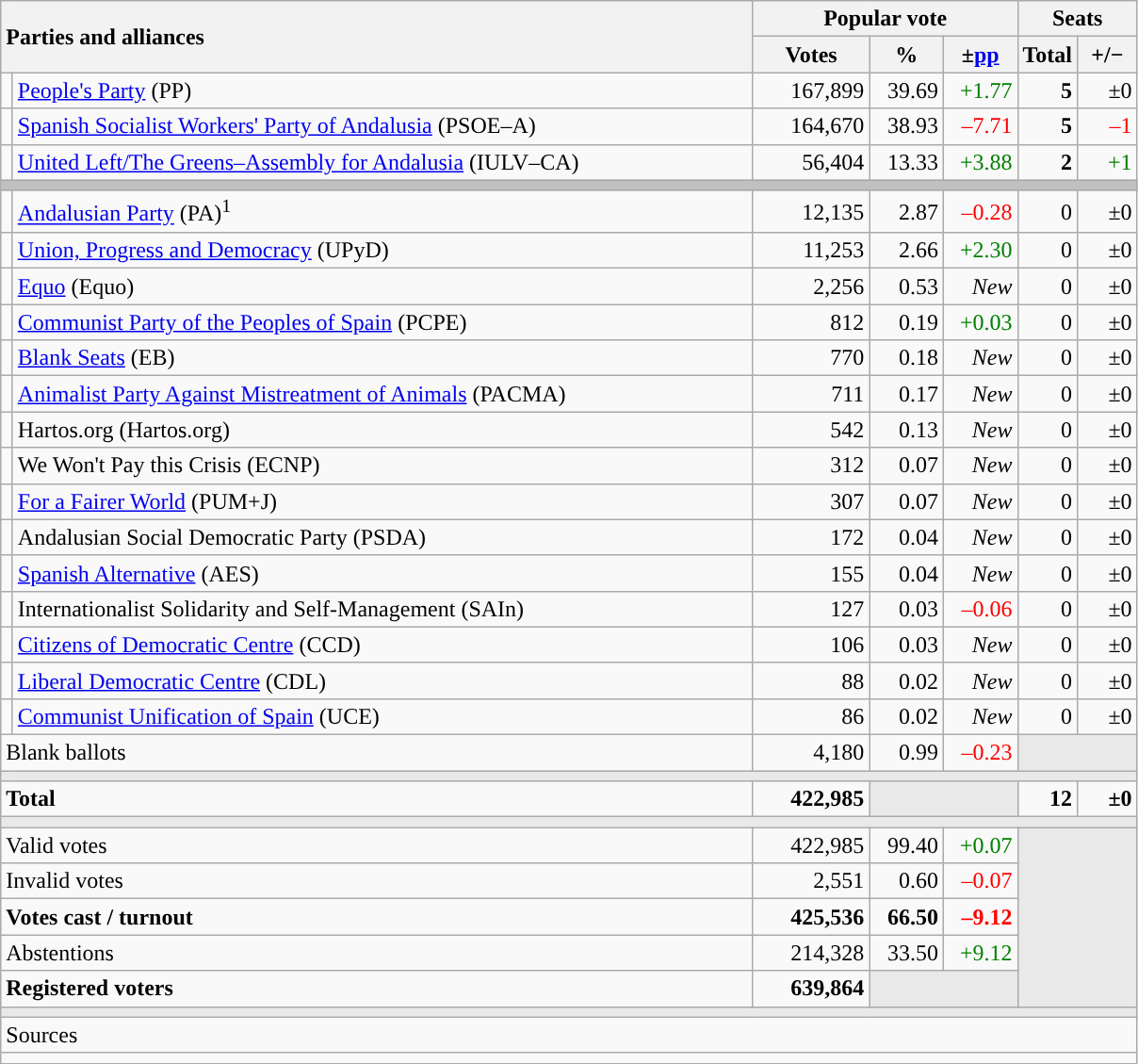<table class="wikitable" style="text-align:right;">
<tr>
<th style="text-align:left;" rowspan="2" colspan="2" width="525">Parties and alliances</th>
<th colspan="3">Popular vote</th>
<th colspan="2">Seats</th>
</tr>
<tr>
<th width="75">Votes</th>
<th width="45">%</th>
<th width="45">±<a href='#'>pp</a></th>
<th width="35">Total</th>
<th width="35">+/−</th>
</tr>
<tr>
<td width="1" style="color:inherit;background:"></td>
<td align="left"><a href='#'>People's Party</a> (PP)</td>
<td>167,899</td>
<td>39.69</td>
<td style="color:green;">+1.77</td>
<td><strong>5</strong></td>
<td>±0</td>
</tr>
<tr>
<td style="color:inherit;background:"></td>
<td align="left"><a href='#'>Spanish Socialist Workers' Party of Andalusia</a> (PSOE–A)</td>
<td>164,670</td>
<td>38.93</td>
<td style="color:red;">–7.71</td>
<td><strong>5</strong></td>
<td style="color:red;">–1</td>
</tr>
<tr>
<td style="color:inherit;background:"></td>
<td align="left"><a href='#'>United Left/The Greens–Assembly for Andalusia</a> (IULV–CA)</td>
<td>56,404</td>
<td>13.33</td>
<td style="color:green;">+3.88</td>
<td><strong>2</strong></td>
<td style="color:green;">+1</td>
</tr>
<tr>
<td colspan="7" bgcolor="#C0C0C0"></td>
</tr>
<tr>
<td style="color:inherit;background:"></td>
<td align="left"><a href='#'>Andalusian Party</a> (PA)<sup>1</sup></td>
<td>12,135</td>
<td>2.87</td>
<td style="color:red;">–0.28</td>
<td>0</td>
<td>±0</td>
</tr>
<tr>
<td style="color:inherit;background:"></td>
<td align="left"><a href='#'>Union, Progress and Democracy</a> (UPyD)</td>
<td>11,253</td>
<td>2.66</td>
<td style="color:green;">+2.30</td>
<td>0</td>
<td>±0</td>
</tr>
<tr>
<td style="color:inherit;background:"></td>
<td align="left"><a href='#'>Equo</a> (Equo)</td>
<td>2,256</td>
<td>0.53</td>
<td><em>New</em></td>
<td>0</td>
<td>±0</td>
</tr>
<tr>
<td style="color:inherit;background:"></td>
<td align="left"><a href='#'>Communist Party of the Peoples of Spain</a> (PCPE)</td>
<td>812</td>
<td>0.19</td>
<td style="color:green;">+0.03</td>
<td>0</td>
<td>±0</td>
</tr>
<tr>
<td style="color:inherit;background:"></td>
<td align="left"><a href='#'>Blank Seats</a> (EB)</td>
<td>770</td>
<td>0.18</td>
<td><em>New</em></td>
<td>0</td>
<td>±0</td>
</tr>
<tr>
<td style="color:inherit;background:"></td>
<td align="left"><a href='#'>Animalist Party Against Mistreatment of Animals</a> (PACMA)</td>
<td>711</td>
<td>0.17</td>
<td><em>New</em></td>
<td>0</td>
<td>±0</td>
</tr>
<tr>
<td style="color:inherit;background:"></td>
<td align="left">Hartos.org (Hartos.org)</td>
<td>542</td>
<td>0.13</td>
<td><em>New</em></td>
<td>0</td>
<td>±0</td>
</tr>
<tr>
<td style="color:inherit;background:"></td>
<td align="left">We Won't Pay this Crisis (ECNP)</td>
<td>312</td>
<td>0.07</td>
<td><em>New</em></td>
<td>0</td>
<td>±0</td>
</tr>
<tr>
<td style="color:inherit;background:"></td>
<td align="left"><a href='#'>For a Fairer World</a> (PUM+J)</td>
<td>307</td>
<td>0.07</td>
<td><em>New</em></td>
<td>0</td>
<td>±0</td>
</tr>
<tr>
<td style="color:inherit;background:"></td>
<td align="left">Andalusian Social Democratic Party (PSDA)</td>
<td>172</td>
<td>0.04</td>
<td><em>New</em></td>
<td>0</td>
<td>±0</td>
</tr>
<tr>
<td style="color:inherit;background:"></td>
<td align="left"><a href='#'>Spanish Alternative</a> (AES)</td>
<td>155</td>
<td>0.04</td>
<td><em>New</em></td>
<td>0</td>
<td>±0</td>
</tr>
<tr>
<td style="color:inherit;background:"></td>
<td align="left">Internationalist Solidarity and Self-Management (SAIn)</td>
<td>127</td>
<td>0.03</td>
<td style="color:red;">–0.06</td>
<td>0</td>
<td>±0</td>
</tr>
<tr>
<td style="color:inherit;background:"></td>
<td align="left"><a href='#'>Citizens of Democratic Centre</a> (CCD)</td>
<td>106</td>
<td>0.03</td>
<td><em>New</em></td>
<td>0</td>
<td>±0</td>
</tr>
<tr>
<td style="color:inherit;background:"></td>
<td align="left"><a href='#'>Liberal Democratic Centre</a> (CDL)</td>
<td>88</td>
<td>0.02</td>
<td><em>New</em></td>
<td>0</td>
<td>±0</td>
</tr>
<tr>
<td style="color:inherit;background:"></td>
<td align="left"><a href='#'>Communist Unification of Spain</a> (UCE)</td>
<td>86</td>
<td>0.02</td>
<td><em>New</em></td>
<td>0</td>
<td>±0</td>
</tr>
<tr>
<td align="left" colspan="2">Blank ballots</td>
<td>4,180</td>
<td>0.99</td>
<td style="color:red;">–0.23</td>
<td bgcolor="#E9E9E9" colspan="2"></td>
</tr>
<tr>
<td colspan="7" bgcolor="#E9E9E9"></td>
</tr>
<tr style="font-weight:bold;">
<td align="left" colspan="2">Total</td>
<td>422,985</td>
<td bgcolor="#E9E9E9" colspan="2"></td>
<td>12</td>
<td>±0</td>
</tr>
<tr>
<td colspan="7" bgcolor="#E9E9E9"></td>
</tr>
<tr>
<td align="left" colspan="2">Valid votes</td>
<td>422,985</td>
<td>99.40</td>
<td style="color:green;">+0.07</td>
<td bgcolor="#E9E9E9" colspan="2" rowspan="5"></td>
</tr>
<tr>
<td align="left" colspan="2">Invalid votes</td>
<td>2,551</td>
<td>0.60</td>
<td style="color:red;">–0.07</td>
</tr>
<tr style="font-weight:bold;">
<td align="left" colspan="2">Votes cast / turnout</td>
<td>425,536</td>
<td>66.50</td>
<td style="color:red;">–9.12</td>
</tr>
<tr>
<td align="left" colspan="2">Abstentions</td>
<td>214,328</td>
<td>33.50</td>
<td style="color:green;">+9.12</td>
</tr>
<tr style="font-weight:bold;">
<td align="left" colspan="2">Registered voters</td>
<td>639,864</td>
<td bgcolor="#E9E9E9" colspan="2"></td>
</tr>
<tr>
<td colspan="7" bgcolor="#E9E9E9"></td>
</tr>
<tr>
<td align="left" colspan="7">Sources</td>
</tr>
<tr>
<td colspan="7" style="text-align:left; max-width:790px;"></td>
</tr>
</table>
